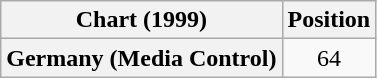<table class="wikitable plainrowheaders" style="text-align:center">
<tr>
<th scope="col">Chart (1999)</th>
<th scope="col">Position</th>
</tr>
<tr>
<th scope="row">Germany (Media Control)</th>
<td>64</td>
</tr>
</table>
